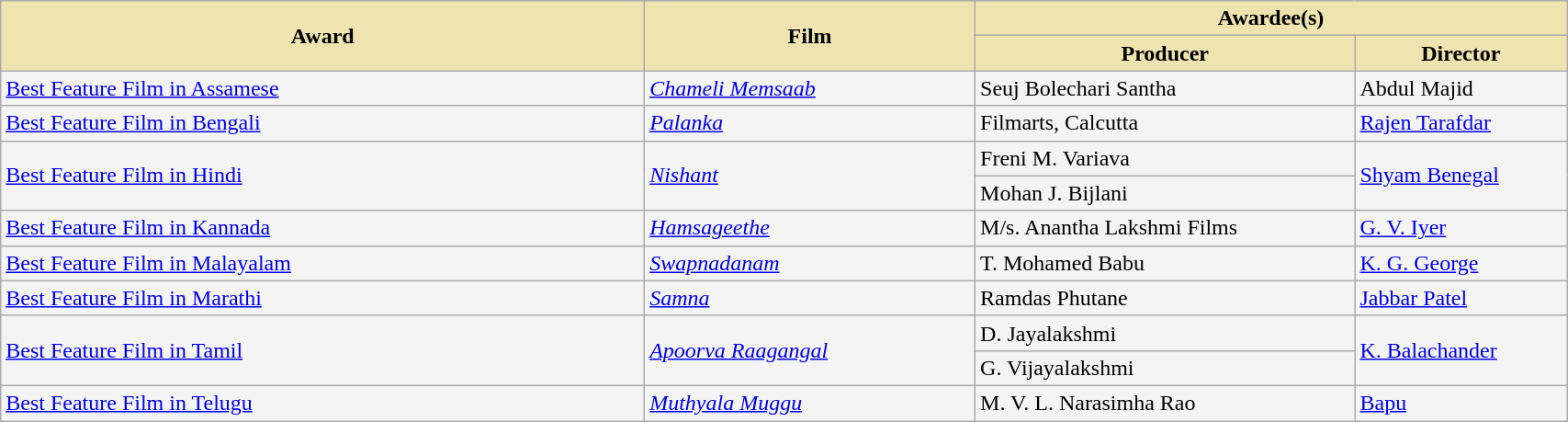<table class="wikitable sortable" style="width:90%">
<tr>
<th scope="col" rowspan="2" style="background-color:#EFE4B0;width:37%">Award</th>
<th scope="col" rowspan="2" style="background-color:#EFE4B0;width:19%">Film</th>
<th scope="col" colspan="2" style="background-color:#EFE4B0;width:34%">Awardee(s)</th>
</tr>
<tr>
<th scope="col" style="background-color:#EFE4B0;">Producer</th>
<th scope="col" style="background-color:#EFE4B0;">Director</th>
</tr>
<tr style="background-color:#F4F4F4">
<td><a href='#'>Best Feature Film in Assamese</a></td>
<td><em><a href='#'>Chameli Memsaab</a></em></td>
<td>Seuj Bolechari Santha</td>
<td>Abdul Majid</td>
</tr>
<tr style="background-color:#F4F4F4">
<td><a href='#'>Best Feature Film in Bengali</a></td>
<td><em><a href='#'>Palanka</a></em></td>
<td>Filmarts, Calcutta</td>
<td><a href='#'>Rajen Tarafdar</a></td>
</tr>
<tr style="background-color:#F4F4F4">
<td rowspan="2"><a href='#'>Best Feature Film in Hindi</a></td>
<td rowspan="2"><em><a href='#'>Nishant</a></em></td>
<td>Freni M. Variava</td>
<td rowspan="2"><a href='#'>Shyam Benegal</a></td>
</tr>
<tr style="background-color:#F4F4F4">
<td>Mohan J. Bijlani</td>
</tr>
<tr style="background-color:#F4F4F4">
<td><a href='#'>Best Feature Film in Kannada</a></td>
<td><em><a href='#'>Hamsageethe</a></em></td>
<td>M/s. Anantha Lakshmi Films</td>
<td><a href='#'>G. V. Iyer</a></td>
</tr>
<tr style="background-color:#F4F4F4">
<td><a href='#'>Best Feature Film in Malayalam</a></td>
<td><em><a href='#'>Swapnadanam</a></em></td>
<td>T. Mohamed Babu</td>
<td><a href='#'>K. G. George</a></td>
</tr>
<tr style="background-color:#F4F4F4">
<td><a href='#'>Best Feature Film in Marathi</a></td>
<td><em><a href='#'>Samna</a></em></td>
<td>Ramdas Phutane</td>
<td><a href='#'>Jabbar Patel</a></td>
</tr>
<tr style="background-color:#F4F4F4">
<td rowspan="2"><a href='#'>Best Feature Film in Tamil</a></td>
<td rowspan="2"><em><a href='#'>Apoorva Raagangal</a></em></td>
<td>D. Jayalakshmi</td>
<td rowspan="2"><a href='#'>K. Balachander</a></td>
</tr>
<tr style="background-color:#F4F4F4">
<td>G. Vijayalakshmi</td>
</tr>
<tr style="background-color:#F4F4F4">
<td><a href='#'>Best Feature Film in Telugu</a></td>
<td><em><a href='#'>Muthyala Muggu</a></em></td>
<td>M. V. L. Narasimha Rao</td>
<td><a href='#'>Bapu</a></td>
</tr>
</table>
